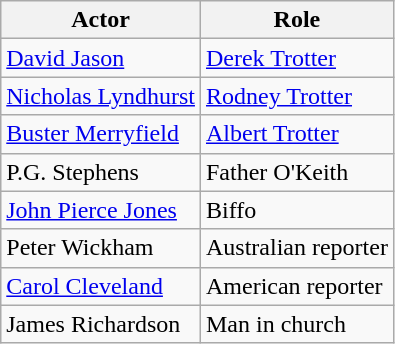<table class="wikitable">
<tr>
<th>Actor</th>
<th>Role</th>
</tr>
<tr>
<td><a href='#'>David Jason</a></td>
<td><a href='#'>Derek Trotter</a></td>
</tr>
<tr>
<td><a href='#'>Nicholas Lyndhurst</a></td>
<td><a href='#'>Rodney Trotter</a></td>
</tr>
<tr>
<td><a href='#'>Buster Merryfield</a></td>
<td><a href='#'>Albert Trotter</a></td>
</tr>
<tr>
<td>P.G. Stephens</td>
<td>Father O'Keith</td>
</tr>
<tr>
<td><a href='#'>John Pierce Jones</a></td>
<td>Biffo</td>
</tr>
<tr>
<td>Peter Wickham</td>
<td>Australian reporter</td>
</tr>
<tr>
<td><a href='#'>Carol Cleveland</a></td>
<td>American reporter</td>
</tr>
<tr>
<td>James Richardson</td>
<td>Man in church</td>
</tr>
</table>
